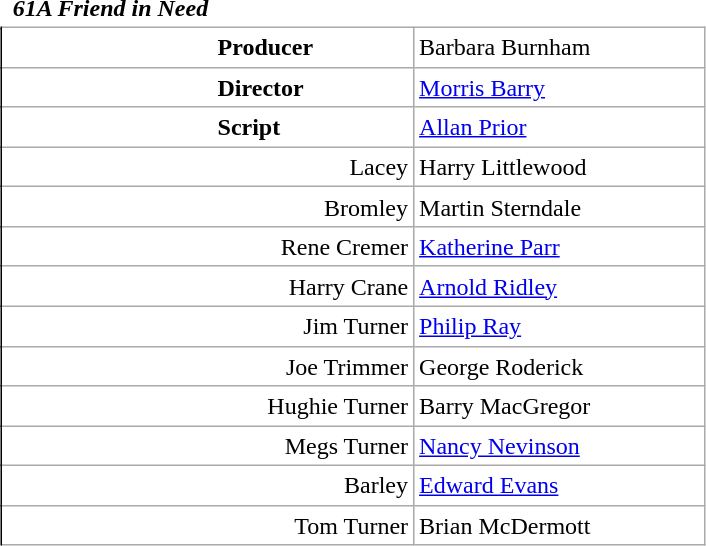<table class="wikitable mw-collapsible mw-collapsed" style="vertical-align:top;margin:auto 2em;line-height:1.2;min-width:33em;display: inline-table;background-color:inherit;border:none;">
<tr>
<td class=unsortable style="border:hidden;line-height:1.67;text-align:center;margin-left:-1em;padding-left:0.5em;min-width:1.0em;"></td>
<td class=unsortable style="border:none;padding-left:0.5em;text-align:left;min-width:16.5em;font-weight:700;font-style:italic;">61A Friend in Need</td>
<td class=unsortable style="border:none;text-align:right;font-weight:normal;font-family:Courier;font-size:95%;letter-spacing:-1pt;min-width:8.5em;padding-right:0.2em;"></td>
<td class=unsortable style="border:hidden;min-width:3.5em;padding-left:0;"></td>
<td class=unsortable style="border:hidden;min-width:3.5em;font-size:95%;"></td>
</tr>
<tr>
<td rowspan=100 style="border:none thin;border-right-style :solid;"></td>
</tr>
<tr>
<td style="text-align:left;padding-left:9.0em;font-weight:bold;">Producer</td>
<td colspan=2>Barbara Burnham</td>
</tr>
<tr>
<td style="text-align:left;padding-left:9.0em;font-weight:bold;">Director</td>
<td colspan=2><a href='#'>Morris Barry</a></td>
</tr>
<tr>
<td style="text-align:left;padding-left:9.0em;font-weight:bold;">Script</td>
<td colspan=2><a href='#'>Allan Prior</a></td>
</tr>
<tr>
<td style="text-align:right;">Lacey</td>
<td colspan=2>Harry Littlewood</td>
</tr>
<tr>
<td style="text-align:right;">Bromley</td>
<td colspan=2>Martin Sterndale</td>
</tr>
<tr>
<td style="text-align:right;">Rene Cremer</td>
<td colspan=2><a href='#'>Katherine Parr</a></td>
</tr>
<tr>
<td style="text-align:right;">Harry Crane</td>
<td colspan=2><a href='#'>Arnold Ridley</a></td>
</tr>
<tr>
<td style="text-align:right;">Jim Turner</td>
<td colspan=2><a href='#'>Philip Ray</a></td>
</tr>
<tr>
<td style="text-align:right;">Joe Trimmer</td>
<td colspan=2>George Roderick</td>
</tr>
<tr>
<td style="text-align:right;">Hughie Turner</td>
<td colspan=2>Barry MacGregor</td>
</tr>
<tr>
<td style="text-align:right;">Megs Turner</td>
<td colspan=2><a href='#'>Nancy Nevinson</a></td>
</tr>
<tr>
<td style="text-align:right;">Barley</td>
<td colspan=2><a href='#'>Edward Evans</a></td>
</tr>
<tr>
<td style="text-align:right;">Tom Turner</td>
<td colspan=2>Brian McDermott</td>
</tr>
</table>
